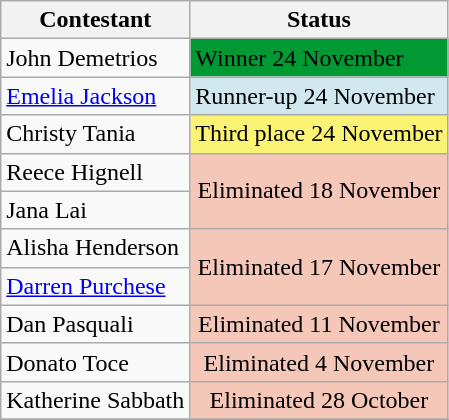<table class="wikitable">
<tr>
<th>Contestant</th>
<th>Status</th>
</tr>
<tr>
<td>John Demetrios</td>
<td bgcolor="009933"><span>Winner 24 November</span></td>
</tr>
<tr>
<td><a href='#'>Emelia Jackson</a></td>
<td style="background:#d1e8ef">Runner-up 24 November</td>
</tr>
<tr>
<td>Christy Tania</td>
<td style="background:#fbf373">Third place 24 November</td>
</tr>
<tr>
<td>Reece Hignell</td>
<td rowspan="2" style="background:#f4c7b8; text-align:center;">Eliminated 18 November</td>
</tr>
<tr>
<td>Jana Lai</td>
</tr>
<tr>
<td>Alisha Henderson</td>
<td rowspan="2" style="background:#f4c7b8; text-align:center;">Eliminated 17 November</td>
</tr>
<tr>
<td><a href='#'>Darren Purchese</a></td>
</tr>
<tr>
<td>Dan Pasquali</td>
<td style="background:#f4c7b8; text-align:center;">Eliminated 11 November</td>
</tr>
<tr>
<td>Donato Toce</td>
<td style="background:#f4c7b8; text-align:center;">Eliminated 4 November</td>
</tr>
<tr>
<td>Katherine Sabbath</td>
<td style="background:#f4c7b8; text-align:center;">Eliminated 28 October</td>
</tr>
<tr>
</tr>
</table>
